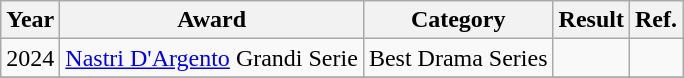<table class="wikitable">
<tr>
<th>Year</th>
<th>Award</th>
<th>Category</th>
<th>Result</th>
<th>Ref.</th>
</tr>
<tr>
<td>2024</td>
<td><a href='#'>Nastri D'Argento</a> Grandi Serie</td>
<td>Best Drama Series</td>
<td></td>
<td></td>
</tr>
<tr>
</tr>
</table>
